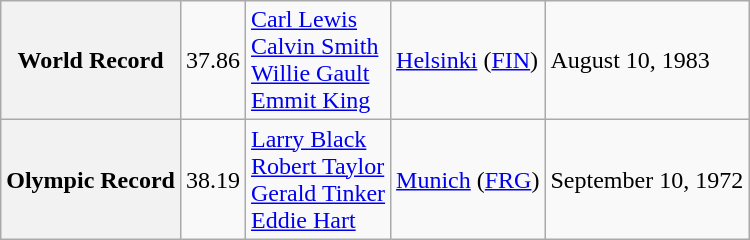<table class="wikitable" style="text-align:left">
<tr>
<th>World Record</th>
<td>37.86</td>
<td> <a href='#'>Carl Lewis</a><br> <a href='#'>Calvin Smith</a><br> <a href='#'>Willie Gault</a><br> <a href='#'>Emmit King</a></td>
<td><a href='#'>Helsinki</a> (<a href='#'>FIN</a>)</td>
<td>August 10, 1983</td>
</tr>
<tr>
<th>Olympic Record</th>
<td>38.19</td>
<td> <a href='#'>Larry Black</a><br> <a href='#'>Robert Taylor</a><br> <a href='#'>Gerald Tinker</a><br> <a href='#'>Eddie Hart</a></td>
<td><a href='#'>Munich</a> (<a href='#'>FRG</a>)</td>
<td>September 10, 1972</td>
</tr>
</table>
